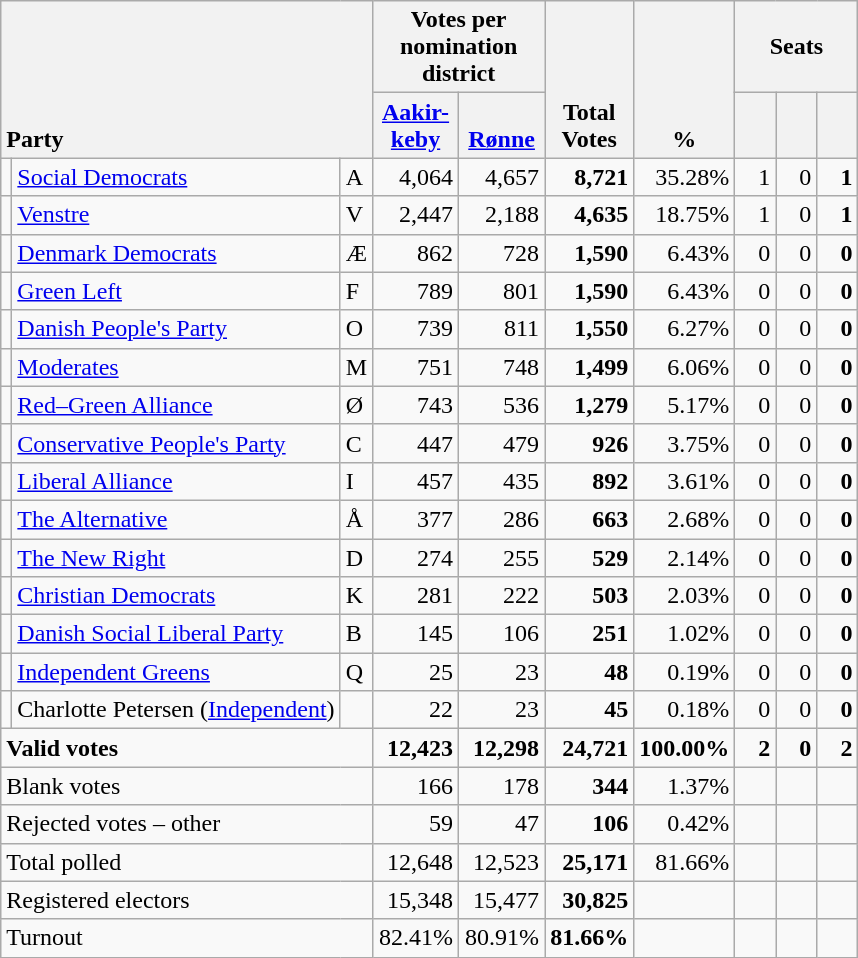<table class="wikitable" border="1" style="text-align:right;">
<tr>
<th style="text-align:left;" valign=bottom rowspan=2 colspan=3>Party</th>
<th colspan=2>Votes per nomination district</th>
<th align=center valign=bottom rowspan=2 width="50">Total Votes</th>
<th align=center valign=bottom rowspan=2 width="50">%</th>
<th colspan=3>Seats</th>
</tr>
<tr>
<th align=center valign=bottom width="50"><a href='#'>Aakir- keby</a></th>
<th align="center" valign="bottom" width="50"><a href='#'>Rønne</a></th>
<th align="center" valign="bottom" width="20"><small></small></th>
<th align=center valign=bottom width="20"><small><a href='#'></a></small></th>
<th align=center valign=bottom width="20"><small></small></th>
</tr>
<tr>
<td></td>
<td align=left><a href='#'>Social Democrats</a></td>
<td align=left>A</td>
<td>4,064</td>
<td>4,657</td>
<td><strong>8,721</strong></td>
<td>35.28%</td>
<td>1</td>
<td>0</td>
<td><strong>1</strong></td>
</tr>
<tr>
<td></td>
<td align=left><a href='#'>Venstre</a></td>
<td align=left>V</td>
<td>2,447</td>
<td>2,188</td>
<td><strong>4,635</strong></td>
<td>18.75%</td>
<td>1</td>
<td>0</td>
<td><strong>1</strong></td>
</tr>
<tr>
<td></td>
<td align=left><a href='#'>Denmark Democrats</a></td>
<td align=left>Æ</td>
<td>862</td>
<td>728</td>
<td><strong>1,590</strong></td>
<td>6.43%</td>
<td>0</td>
<td>0</td>
<td><strong>0</strong></td>
</tr>
<tr>
<td></td>
<td align=left><a href='#'>Green Left</a></td>
<td align=left>F</td>
<td>789</td>
<td>801</td>
<td><strong>1,590</strong></td>
<td>6.43%</td>
<td>0</td>
<td>0</td>
<td><strong>0</strong></td>
</tr>
<tr>
<td></td>
<td align=left><a href='#'>Danish People's Party</a></td>
<td align=left>O</td>
<td>739</td>
<td>811</td>
<td><strong>1,550</strong></td>
<td>6.27%</td>
<td>0</td>
<td>0</td>
<td><strong>0</strong></td>
</tr>
<tr>
<td></td>
<td align=left><a href='#'>Moderates</a></td>
<td align=left>M</td>
<td>751</td>
<td>748</td>
<td><strong>1,499</strong></td>
<td>6.06%</td>
<td>0</td>
<td>0</td>
<td><strong>0</strong></td>
</tr>
<tr>
<td></td>
<td align=left><a href='#'>Red–Green Alliance</a></td>
<td align=left>Ø</td>
<td>743</td>
<td>536</td>
<td><strong>1,279</strong></td>
<td>5.17%</td>
<td>0</td>
<td>0</td>
<td><strong>0</strong></td>
</tr>
<tr>
<td></td>
<td align=left style="white-space: nowrap;"><a href='#'>Conservative People's Party</a></td>
<td align=left>C</td>
<td>447</td>
<td>479</td>
<td><strong>926</strong></td>
<td>3.75%</td>
<td>0</td>
<td>0</td>
<td><strong>0</strong></td>
</tr>
<tr>
<td></td>
<td align=left><a href='#'>Liberal Alliance</a></td>
<td align=left>I</td>
<td>457</td>
<td>435</td>
<td><strong>892</strong></td>
<td>3.61%</td>
<td>0</td>
<td>0</td>
<td><strong>0</strong></td>
</tr>
<tr>
<td></td>
<td align=left><a href='#'>The Alternative</a></td>
<td align=left>Å</td>
<td>377</td>
<td>286</td>
<td><strong>663</strong></td>
<td>2.68%</td>
<td>0</td>
<td>0</td>
<td><strong>0</strong></td>
</tr>
<tr>
<td></td>
<td align=left><a href='#'>The New Right</a></td>
<td align=left>D</td>
<td>274</td>
<td>255</td>
<td><strong>529</strong></td>
<td>2.14%</td>
<td>0</td>
<td>0</td>
<td><strong>0</strong></td>
</tr>
<tr>
<td></td>
<td align=left><a href='#'>Christian Democrats</a></td>
<td align=left>K</td>
<td>281</td>
<td>222</td>
<td><strong>503</strong></td>
<td>2.03%</td>
<td>0</td>
<td>0</td>
<td><strong>0</strong></td>
</tr>
<tr>
<td></td>
<td align=left><a href='#'>Danish Social Liberal Party</a></td>
<td align=left>B</td>
<td>145</td>
<td>106</td>
<td><strong>251</strong></td>
<td>1.02%</td>
<td>0</td>
<td>0</td>
<td><strong>0</strong></td>
</tr>
<tr>
<td></td>
<td align=left><a href='#'>Independent Greens</a></td>
<td align=left>Q</td>
<td>25</td>
<td>23</td>
<td><strong>48</strong></td>
<td>0.19%</td>
<td>0</td>
<td>0</td>
<td><strong>0</strong></td>
</tr>
<tr>
<td></td>
<td align=left>Charlotte Petersen (<a href='#'>Independent</a>)</td>
<td></td>
<td>22</td>
<td>23</td>
<td><strong>45</strong></td>
<td>0.18%</td>
<td>0</td>
<td>0</td>
<td><strong>0</strong></td>
</tr>
<tr style="font-weight:bold">
<td align=left colspan=3>Valid votes</td>
<td>12,423</td>
<td>12,298</td>
<td>24,721</td>
<td>100.00%</td>
<td>2</td>
<td>0</td>
<td>2</td>
</tr>
<tr>
<td align=left colspan=3>Blank votes</td>
<td>166</td>
<td>178</td>
<td><strong>344</strong></td>
<td>1.37%</td>
<td></td>
<td></td>
<td></td>
</tr>
<tr>
<td align=left colspan=3>Rejected votes – other</td>
<td>59</td>
<td>47</td>
<td><strong>106</strong></td>
<td>0.42%</td>
<td></td>
<td></td>
<td></td>
</tr>
<tr>
<td align=left colspan=3>Total polled</td>
<td>12,648</td>
<td>12,523</td>
<td><strong>25,171</strong></td>
<td>81.66%</td>
<td></td>
<td></td>
<td></td>
</tr>
<tr>
<td align=left colspan=3>Registered electors</td>
<td>15,348</td>
<td>15,477</td>
<td><strong>30,825</strong></td>
<td></td>
<td></td>
<td></td>
<td></td>
</tr>
<tr>
<td align=left colspan=3>Turnout</td>
<td>82.41%</td>
<td>80.91%</td>
<td><strong>81.66%</strong></td>
<td></td>
<td></td>
<td></td>
<td></td>
</tr>
</table>
